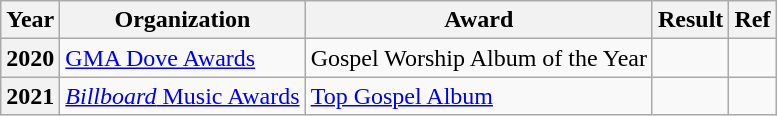<table class="wikitable plainrowheaders">
<tr>
<th>Year</th>
<th>Organization</th>
<th>Award</th>
<th>Result</th>
<th>Ref</th>
</tr>
<tr>
<th scope="row">2020</th>
<td><a href='#'>GMA Dove Awards</a></td>
<td>Gospel Worship Album of the Year</td>
<td></td>
<td></td>
</tr>
<tr>
<th scope="row" rowspan="3">2021</th>
<td><a href='#'><em>Billboard</em> Music Awards</a></td>
<td><a href='#'>Top Gospel Album</a></td>
<td></td>
<td></td>
</tr>
</table>
